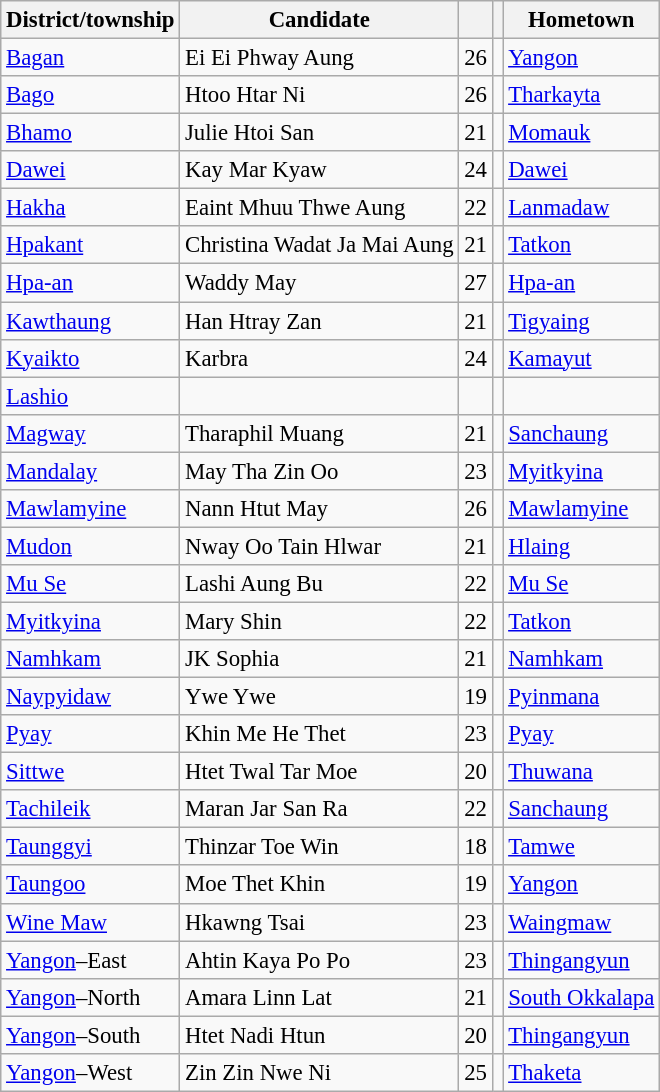<table class="wikitable col3center col4center" style="font-size: 95%;">
<tr>
<th>District/township</th>
<th>Candidate</th>
<th></th>
<th></th>
<th>Hometown</th>
</tr>
<tr>
<td><a href='#'>Bagan</a></td>
<td>Ei Ei Phway Aung</td>
<td>26</td>
<td></td>
<td><a href='#'>Yangon</a></td>
</tr>
<tr>
<td><a href='#'>Bago</a></td>
<td>Htoo Htar Ni</td>
<td>26</td>
<td></td>
<td><a href='#'>Tharkayta</a></td>
</tr>
<tr>
<td><a href='#'>Bhamo</a></td>
<td>Julie Htoi San</td>
<td>21</td>
<td></td>
<td><a href='#'>Momauk</a></td>
</tr>
<tr>
<td><a href='#'>Dawei</a></td>
<td>Kay Mar Kyaw</td>
<td>24</td>
<td></td>
<td><a href='#'>Dawei</a></td>
</tr>
<tr>
<td><a href='#'>Hakha</a></td>
<td>Eaint Mhuu Thwe Aung</td>
<td>22</td>
<td></td>
<td><a href='#'>Lanmadaw</a></td>
</tr>
<tr>
<td><a href='#'>Hpakant</a></td>
<td>Christina Wadat Ja Mai Aung</td>
<td>21</td>
<td></td>
<td><a href='#'>Tatkon</a></td>
</tr>
<tr>
<td><a href='#'>Hpa-an</a></td>
<td>Waddy May</td>
<td>27</td>
<td></td>
<td><a href='#'>Hpa-an</a></td>
</tr>
<tr>
<td><a href='#'>Kawthaung</a></td>
<td>Han Htray Zan</td>
<td>21</td>
<td></td>
<td><a href='#'>Tigyaing</a></td>
</tr>
<tr>
<td><a href='#'>Kyaikto</a></td>
<td>Karbra</td>
<td>24</td>
<td></td>
<td><a href='#'>Kamayut</a></td>
</tr>
<tr>
<td><a href='#'>Lashio</a></td>
<td></td>
<td></td>
<td></td>
<td></td>
</tr>
<tr>
<td><a href='#'>Magway</a></td>
<td>Tharaphil Muang</td>
<td>21</td>
<td></td>
<td><a href='#'>Sanchaung</a></td>
</tr>
<tr>
<td><a href='#'>Mandalay</a></td>
<td>May Tha Zin Oo</td>
<td>23</td>
<td></td>
<td><a href='#'>Myitkyina</a></td>
</tr>
<tr>
<td><a href='#'>Mawlamyine</a></td>
<td>Nann Htut May</td>
<td>26</td>
<td></td>
<td><a href='#'>Mawlamyine</a></td>
</tr>
<tr>
<td><a href='#'>Mudon</a></td>
<td>Nway Oo Tain Hlwar</td>
<td>21</td>
<td></td>
<td><a href='#'>Hlaing</a></td>
</tr>
<tr>
<td><a href='#'>Mu Se</a></td>
<td>Lashi Aung Bu</td>
<td>22</td>
<td></td>
<td><a href='#'>Mu Se</a></td>
</tr>
<tr>
<td><a href='#'>Myitkyina</a></td>
<td>Mary Shin</td>
<td>22</td>
<td></td>
<td><a href='#'>Tatkon</a></td>
</tr>
<tr>
<td><a href='#'>Namhkam</a></td>
<td>JK Sophia</td>
<td>21</td>
<td></td>
<td><a href='#'>Namhkam</a></td>
</tr>
<tr>
<td><a href='#'>Naypyidaw</a></td>
<td>Ywe Ywe</td>
<td>19</td>
<td></td>
<td><a href='#'>Pyinmana</a></td>
</tr>
<tr>
<td><a href='#'>Pyay</a></td>
<td>Khin Me He Thet</td>
<td>23</td>
<td></td>
<td><a href='#'>Pyay</a></td>
</tr>
<tr>
<td><a href='#'>Sittwe</a></td>
<td>Htet Twal Tar Moe</td>
<td>20</td>
<td></td>
<td><a href='#'>Thuwana</a></td>
</tr>
<tr>
<td><a href='#'>Tachileik</a></td>
<td>Maran Jar San Ra</td>
<td>22</td>
<td></td>
<td><a href='#'>Sanchaung</a></td>
</tr>
<tr>
<td><a href='#'>Taunggyi</a></td>
<td>Thinzar Toe Win</td>
<td>18</td>
<td></td>
<td><a href='#'>Tamwe</a></td>
</tr>
<tr>
<td><a href='#'>Taungoo</a></td>
<td>Moe Thet Khin</td>
<td>19</td>
<td></td>
<td><a href='#'>Yangon</a></td>
</tr>
<tr>
<td><a href='#'>Wine Maw</a></td>
<td>Hkawng Tsai</td>
<td>23</td>
<td></td>
<td><a href='#'>Waingmaw</a></td>
</tr>
<tr>
<td><a href='#'>Yangon</a>–East</td>
<td>Ahtin Kaya Po Po</td>
<td>23</td>
<td></td>
<td><a href='#'>Thingangyun</a></td>
</tr>
<tr>
<td><a href='#'>Yangon</a>–North</td>
<td>Amara Linn Lat</td>
<td>21</td>
<td></td>
<td><a href='#'>South Okkalapa</a></td>
</tr>
<tr>
<td><a href='#'>Yangon</a>–South</td>
<td>Htet Nadi Htun</td>
<td>20</td>
<td></td>
<td><a href='#'>Thingangyun</a></td>
</tr>
<tr>
<td><a href='#'>Yangon</a>–West</td>
<td>Zin Zin Nwe Ni</td>
<td>25</td>
<td></td>
<td><a href='#'>Thaketa</a></td>
</tr>
</table>
